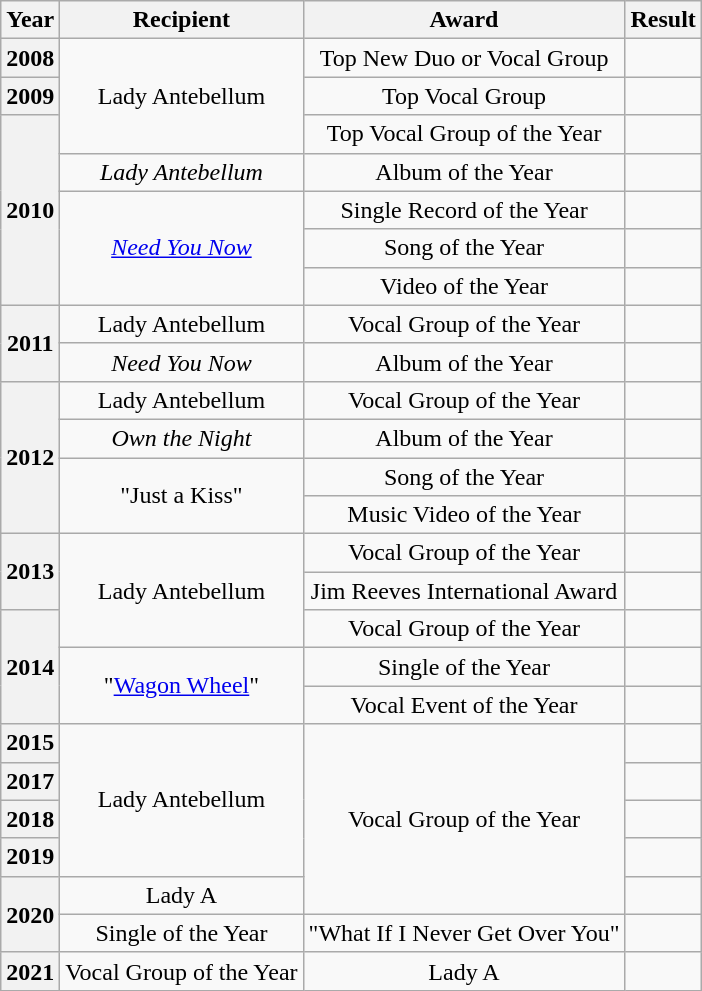<table class="wikitable" style="text-align:center">
<tr>
<th>Year</th>
<th>Recipient</th>
<th>Award</th>
<th>Result</th>
</tr>
<tr>
<th>2008</th>
<td rowspan="3">Lady Antebellum</td>
<td>Top New Duo or Vocal Group</td>
<td></td>
</tr>
<tr>
<th>2009</th>
<td>Top Vocal Group</td>
<td></td>
</tr>
<tr>
<th rowspan="5">2010</th>
<td>Top Vocal Group of the Year</td>
<td></td>
</tr>
<tr>
<td><em>Lady Antebellum</em></td>
<td>Album of the Year</td>
<td></td>
</tr>
<tr>
<td rowspan="3"><em><a href='#'>Need You Now</a></em></td>
<td>Single Record of the Year</td>
<td></td>
</tr>
<tr>
<td>Song of the Year</td>
<td></td>
</tr>
<tr>
<td>Video of the Year</td>
<td></td>
</tr>
<tr>
<th rowspan="2">2011</th>
<td>Lady Antebellum</td>
<td>Vocal Group of the Year</td>
<td></td>
</tr>
<tr>
<td><em>Need You Now</em></td>
<td>Album of the Year</td>
<td></td>
</tr>
<tr>
<th rowspan="4">2012</th>
<td>Lady Antebellum</td>
<td>Vocal Group of the Year</td>
<td></td>
</tr>
<tr>
<td><em>Own the Night</em></td>
<td>Album of the Year</td>
<td></td>
</tr>
<tr>
<td rowspan="2">"Just a Kiss"</td>
<td>Song of the Year</td>
<td></td>
</tr>
<tr>
<td>Music Video of the Year</td>
<td></td>
</tr>
<tr>
<th rowspan="2">2013</th>
<td rowspan="3">Lady Antebellum</td>
<td>Vocal Group of the Year</td>
<td></td>
</tr>
<tr>
<td>Jim Reeves International Award</td>
<td></td>
</tr>
<tr>
<th rowspan="3">2014</th>
<td>Vocal Group of the Year</td>
<td></td>
</tr>
<tr>
<td rowspan="2">"<a href='#'>Wagon Wheel</a>" <br></td>
<td>Single of the Year</td>
<td></td>
</tr>
<tr>
<td>Vocal Event of the Year</td>
<td></td>
</tr>
<tr>
<th>2015</th>
<td rowspan="4">Lady Antebellum</td>
<td rowspan="5">Vocal Group of the Year</td>
<td></td>
</tr>
<tr>
<th>2017</th>
<td></td>
</tr>
<tr>
<th>2018</th>
<td></td>
</tr>
<tr>
<th>2019</th>
<td></td>
</tr>
<tr>
<th rowspan="2">2020</th>
<td>Lady A</td>
<td></td>
</tr>
<tr>
<td>Single of the Year</td>
<td>"What If I Never Get Over You"</td>
<td></td>
</tr>
<tr>
<th>2021</th>
<td>Vocal Group of the Year</td>
<td>Lady A</td>
<td></td>
</tr>
</table>
